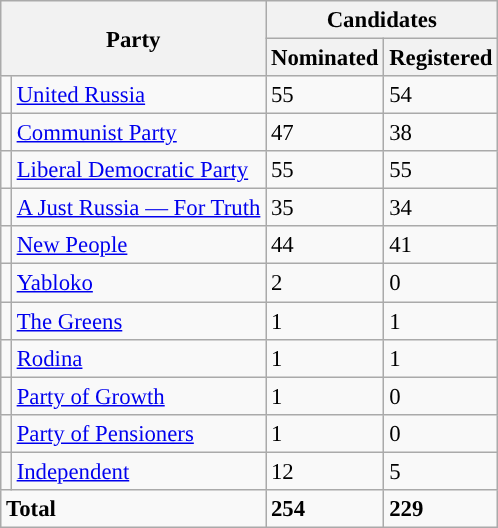<table class="wikitable sortable" style="background: #f9f9f9; text-align:left; font-size: 95%">
<tr>
<th align=center rowspan=2 colspan=2>Party</th>
<th align=center colspan=2>Candidates</th>
</tr>
<tr>
<th align=center>Nominated</th>
<th align=center>Registered</th>
</tr>
<tr>
<td></td>
<td><a href='#'>United Russia</a></td>
<td>55</td>
<td>54</td>
</tr>
<tr>
<td></td>
<td><a href='#'>Communist Party</a></td>
<td>47</td>
<td>38</td>
</tr>
<tr>
<td></td>
<td><a href='#'>Liberal Democratic Party</a></td>
<td>55</td>
<td>55</td>
</tr>
<tr>
<td></td>
<td><a href='#'>A Just Russia — For Truth</a></td>
<td>35</td>
<td>34</td>
</tr>
<tr>
<td></td>
<td><a href='#'>New People</a></td>
<td>44</td>
<td>41</td>
</tr>
<tr>
<td></td>
<td><a href='#'>Yabloko</a></td>
<td>2</td>
<td>0</td>
</tr>
<tr>
<td></td>
<td><a href='#'>The Greens</a></td>
<td>1</td>
<td>1</td>
</tr>
<tr>
<td></td>
<td><a href='#'>Rodina</a></td>
<td>1</td>
<td>1</td>
</tr>
<tr>
<td></td>
<td><a href='#'>Party of Growth</a></td>
<td>1</td>
<td>0</td>
</tr>
<tr>
<td></td>
<td><a href='#'>Party of Pensioners</a></td>
<td>1</td>
<td>0</td>
</tr>
<tr>
<td></td>
<td><a href='#'>Independent</a></td>
<td>12</td>
<td>5</td>
</tr>
<tr>
<td colspan=2><strong>Total</strong></td>
<td><strong>254</strong></td>
<td><strong>229</strong></td>
</tr>
</table>
